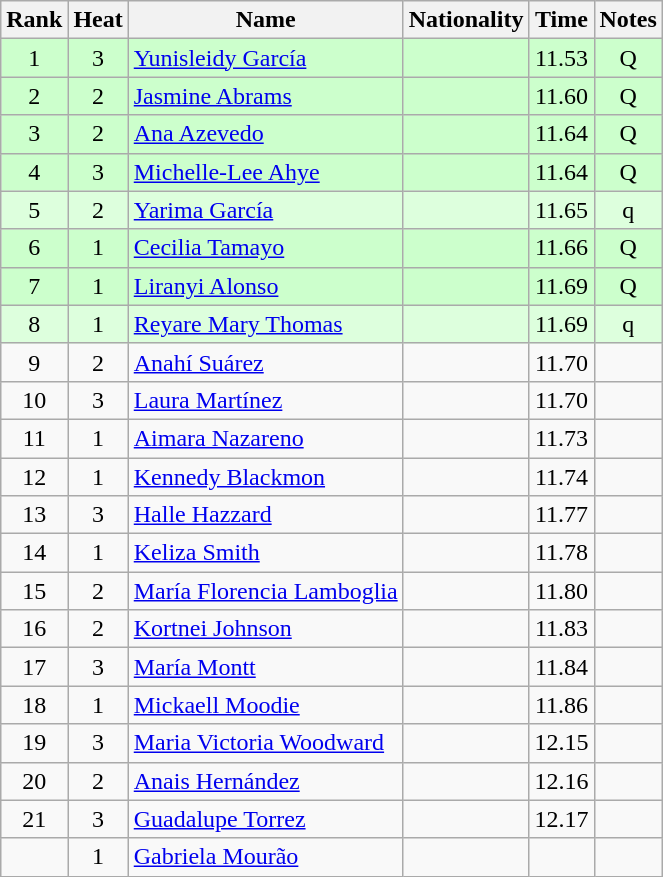<table class="wikitable sortable" style="text-align:center">
<tr>
<th>Rank</th>
<th>Heat</th>
<th>Name</th>
<th>Nationality</th>
<th>Time</th>
<th>Notes</th>
</tr>
<tr bgcolor=ccffcc>
<td>1</td>
<td>3</td>
<td align=left><a href='#'>Yunisleidy García</a></td>
<td align=left></td>
<td>11.53</td>
<td>Q</td>
</tr>
<tr bgcolor=ccffcc>
<td>2</td>
<td>2</td>
<td align=left><a href='#'>Jasmine Abrams</a></td>
<td align=left></td>
<td>11.60</td>
<td>Q</td>
</tr>
<tr bgcolor=ccffcc>
<td>3</td>
<td>2</td>
<td align=left><a href='#'>Ana Azevedo</a></td>
<td align=left></td>
<td>11.64</td>
<td>Q</td>
</tr>
<tr bgcolor=ccffcc>
<td>4</td>
<td>3</td>
<td align=left><a href='#'>Michelle-Lee Ahye</a></td>
<td align=left></td>
<td>11.64</td>
<td>Q</td>
</tr>
<tr bgcolor=ddffdd>
<td>5</td>
<td>2</td>
<td align=left><a href='#'>Yarima García</a></td>
<td align=left></td>
<td>11.65</td>
<td>q</td>
</tr>
<tr bgcolor=ccffcc>
<td>6</td>
<td>1</td>
<td align=left><a href='#'>Cecilia Tamayo</a></td>
<td align=left></td>
<td>11.66</td>
<td>Q</td>
</tr>
<tr bgcolor=ccffcc>
<td>7</td>
<td>1</td>
<td align=left><a href='#'>Liranyi Alonso</a></td>
<td align=left></td>
<td>11.69</td>
<td>Q</td>
</tr>
<tr bgcolor=ddffdd>
<td>8</td>
<td>1</td>
<td align=left><a href='#'>Reyare Mary Thomas</a></td>
<td align=left></td>
<td>11.69</td>
<td>q</td>
</tr>
<tr>
<td>9</td>
<td>2</td>
<td align=left><a href='#'>Anahí Suárez</a></td>
<td align=left></td>
<td>11.70</td>
<td></td>
</tr>
<tr>
<td>10</td>
<td>3</td>
<td align=left><a href='#'>Laura Martínez</a></td>
<td align=left></td>
<td>11.70</td>
<td></td>
</tr>
<tr>
<td>11</td>
<td>1</td>
<td align=left><a href='#'>Aimara Nazareno</a></td>
<td align=left></td>
<td>11.73</td>
<td></td>
</tr>
<tr>
<td>12</td>
<td>1</td>
<td align=left><a href='#'>Kennedy Blackmon</a></td>
<td align=left></td>
<td>11.74</td>
<td></td>
</tr>
<tr>
<td>13</td>
<td>3</td>
<td align=left><a href='#'>Halle Hazzard</a></td>
<td align=left></td>
<td>11.77</td>
<td></td>
</tr>
<tr>
<td>14</td>
<td>1</td>
<td align=left><a href='#'>Keliza Smith</a></td>
<td align=left></td>
<td>11.78</td>
<td></td>
</tr>
<tr>
<td>15</td>
<td>2</td>
<td align=left><a href='#'>María Florencia Lamboglia</a></td>
<td align=left></td>
<td>11.80</td>
<td></td>
</tr>
<tr>
<td>16</td>
<td>2</td>
<td align=left><a href='#'>Kortnei Johnson</a></td>
<td align=left></td>
<td>11.83</td>
<td></td>
</tr>
<tr>
<td>17</td>
<td>3</td>
<td align=left><a href='#'>María Montt</a></td>
<td align=left></td>
<td>11.84</td>
<td></td>
</tr>
<tr>
<td>18</td>
<td>1</td>
<td align=left><a href='#'>Mickaell Moodie</a></td>
<td align=left></td>
<td>11.86</td>
<td></td>
</tr>
<tr>
<td>19</td>
<td>3</td>
<td align=left><a href='#'>Maria Victoria Woodward</a></td>
<td align=left></td>
<td>12.15</td>
<td></td>
</tr>
<tr>
<td>20</td>
<td>2</td>
<td align=left><a href='#'>Anais Hernández</a></td>
<td align=left></td>
<td>12.16</td>
<td></td>
</tr>
<tr>
<td>21</td>
<td>3</td>
<td align=left><a href='#'>Guadalupe Torrez</a></td>
<td align=left></td>
<td>12.17</td>
<td></td>
</tr>
<tr>
<td></td>
<td>1</td>
<td align=left><a href='#'>Gabriela Mourão</a></td>
<td align=left></td>
<td></td>
<td></td>
</tr>
</table>
